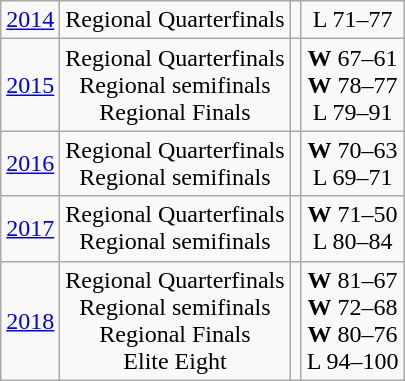<table class="wikitable">
<tr align="center">
<td><a href='#'>2014</a></td>
<td>Regional Quarterfinals</td>
<td></td>
<td>L 71–77</td>
</tr>
<tr align="center">
<td><a href='#'>2015</a></td>
<td>Regional Quarterfinals<br>Regional semifinals<br>Regional Finals</td>
<td><br><br></td>
<td><strong>W</strong> 67–61<br><strong>W</strong> 78–77 <br>L 79–91</td>
</tr>
<tr align="center">
<td><a href='#'>2016</a></td>
<td>Regional Quarterfinals<br>Regional semifinals</td>
<td><br></td>
<td><strong>W</strong> 70–63<br>L 69–71</td>
</tr>
<tr align="center">
<td><a href='#'>2017</a></td>
<td>Regional Quarterfinals<br>Regional semifinals</td>
<td><br></td>
<td><strong>W</strong> 71–50<br>L 80–84</td>
</tr>
<tr align="center">
<td><a href='#'>2018</a></td>
<td>Regional Quarterfinals<br>Regional semifinals<br>Regional Finals<br>Elite Eight</td>
<td><br><br><br></td>
<td><strong>W</strong> 81–67<br><strong>W</strong> 72–68<br><strong>W</strong> 80–76 <br>L 94–100</td>
</tr>
</table>
